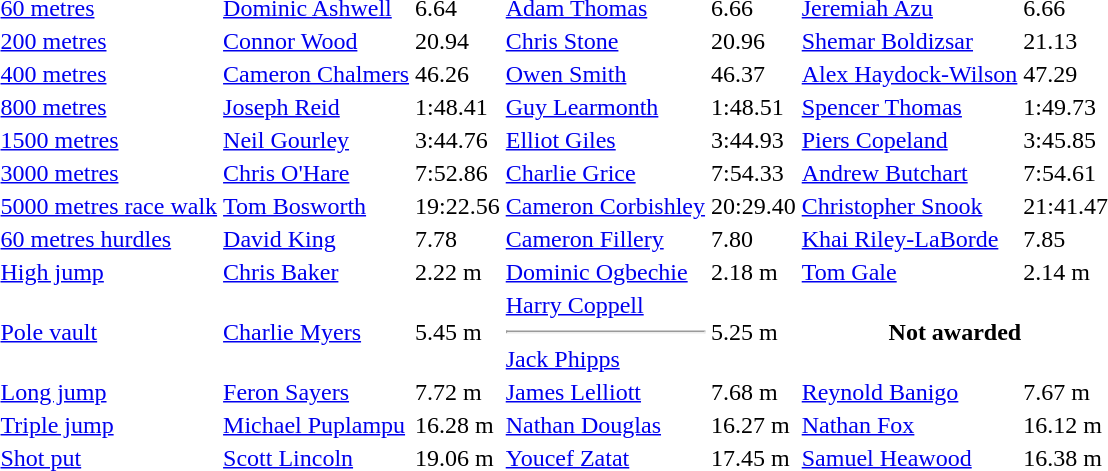<table>
<tr>
<td><a href='#'>60 metres</a></td>
<td><a href='#'>Dominic Ashwell</a></td>
<td>6.64</td>
<td><a href='#'>Adam Thomas</a></td>
<td>6.66</td>
<td><a href='#'>Jeremiah Azu</a></td>
<td>6.66</td>
</tr>
<tr>
<td><a href='#'>200 metres</a></td>
<td><a href='#'>Connor Wood</a></td>
<td>20.94</td>
<td><a href='#'>Chris Stone</a></td>
<td>20.96</td>
<td><a href='#'>Shemar Boldizsar</a></td>
<td>21.13</td>
</tr>
<tr>
<td><a href='#'>400 metres</a></td>
<td><a href='#'>Cameron Chalmers</a></td>
<td>46.26</td>
<td><a href='#'>Owen Smith</a></td>
<td>46.37</td>
<td><a href='#'>Alex Haydock-Wilson</a></td>
<td>47.29</td>
</tr>
<tr>
<td><a href='#'>800 metres</a></td>
<td><a href='#'>Joseph Reid</a></td>
<td>1:48.41</td>
<td><a href='#'>Guy Learmonth</a></td>
<td>1:48.51</td>
<td><a href='#'>Spencer Thomas</a></td>
<td>1:49.73</td>
</tr>
<tr>
<td><a href='#'>1500 metres</a></td>
<td><a href='#'>Neil Gourley</a></td>
<td>3:44.76</td>
<td><a href='#'>Elliot Giles</a></td>
<td>3:44.93</td>
<td><a href='#'>Piers Copeland</a></td>
<td>3:45.85</td>
</tr>
<tr>
<td><a href='#'>3000 metres</a></td>
<td><a href='#'>Chris O'Hare</a></td>
<td>7:52.86</td>
<td><a href='#'>Charlie Grice</a></td>
<td>7:54.33</td>
<td><a href='#'>Andrew Butchart</a></td>
<td>7:54.61</td>
</tr>
<tr>
<td><a href='#'>5000 metres race walk</a></td>
<td><a href='#'>Tom Bosworth</a></td>
<td>19:22.56</td>
<td><a href='#'>Cameron Corbishley</a></td>
<td>20:29.40</td>
<td><a href='#'>Christopher Snook</a></td>
<td>21:41.47</td>
</tr>
<tr>
<td><a href='#'>60 metres hurdles</a></td>
<td><a href='#'>David King</a></td>
<td>7.78</td>
<td><a href='#'>Cameron Fillery</a></td>
<td>7.80</td>
<td><a href='#'>Khai Riley-LaBorde</a></td>
<td>7.85</td>
</tr>
<tr>
<td><a href='#'>High jump</a></td>
<td><a href='#'>Chris Baker</a></td>
<td>2.22 m</td>
<td><a href='#'>Dominic Ogbechie</a></td>
<td>2.18 m</td>
<td><a href='#'>Tom Gale</a></td>
<td>2.14 m</td>
</tr>
<tr>
<td><a href='#'>Pole vault</a></td>
<td><a href='#'>Charlie Myers</a></td>
<td>5.45 m</td>
<td><a href='#'>Harry Coppell</a><hr><a href='#'>Jack Phipps</a></td>
<td>5.25 m</td>
<th colspan=2>Not awarded</th>
</tr>
<tr>
<td><a href='#'>Long jump</a></td>
<td><a href='#'>Feron Sayers</a></td>
<td>7.72 m</td>
<td><a href='#'>James Lelliott</a></td>
<td>7.68 m</td>
<td><a href='#'>Reynold Banigo</a></td>
<td>7.67 m</td>
</tr>
<tr>
<td><a href='#'>Triple jump</a></td>
<td><a href='#'>Michael Puplampu</a></td>
<td>16.28 m</td>
<td><a href='#'>Nathan Douglas</a></td>
<td>16.27 m</td>
<td><a href='#'>Nathan Fox</a></td>
<td>16.12 m</td>
</tr>
<tr>
<td><a href='#'>Shot put</a></td>
<td><a href='#'>Scott Lincoln</a></td>
<td>19.06 m</td>
<td><a href='#'>Youcef Zatat</a></td>
<td>17.45 m</td>
<td><a href='#'>Samuel Heawood</a></td>
<td>16.38 m</td>
</tr>
</table>
